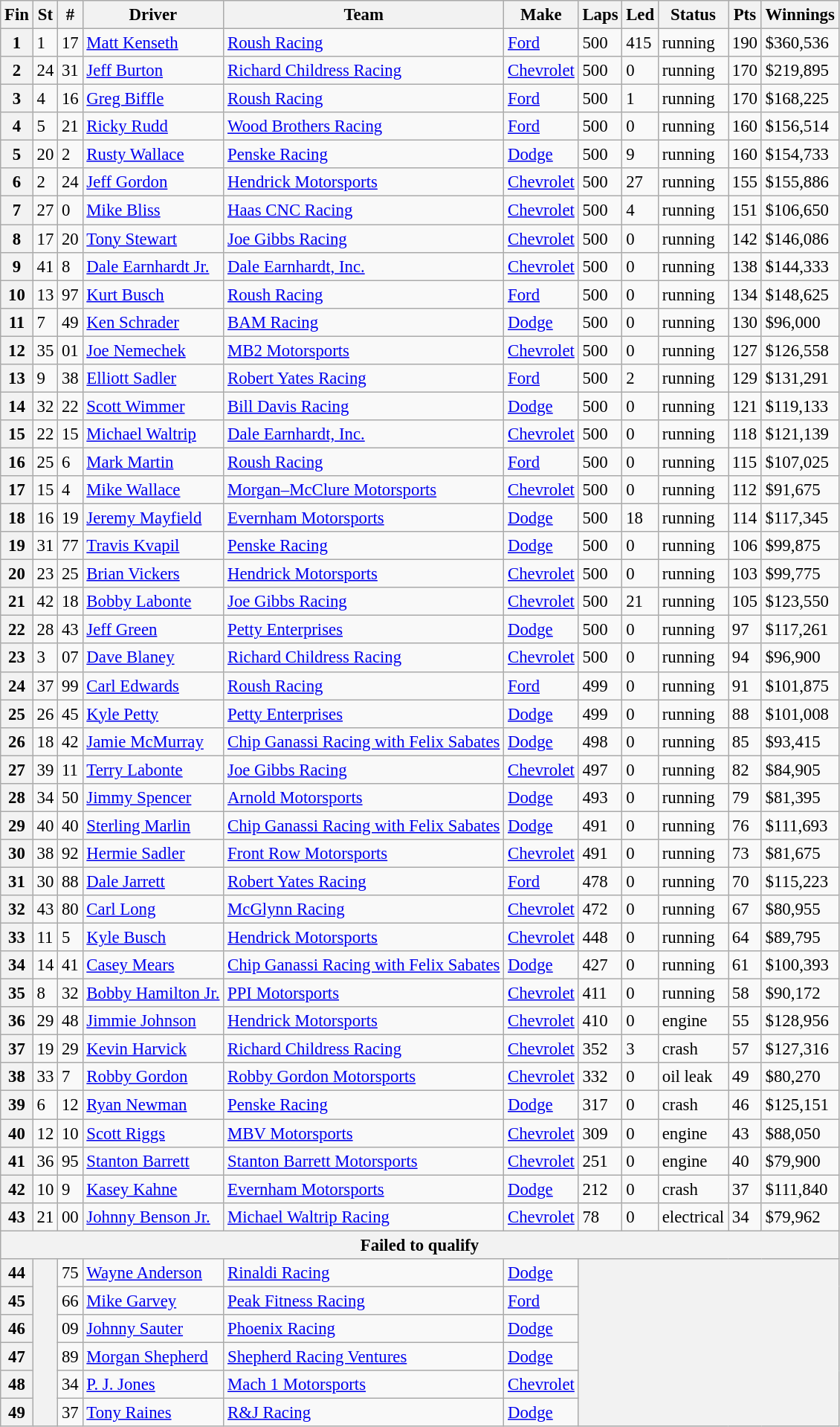<table class="wikitable sortable" style="font-size:95%">
<tr>
<th>Fin</th>
<th>St</th>
<th>#</th>
<th>Driver</th>
<th>Team</th>
<th>Make</th>
<th>Laps</th>
<th>Led</th>
<th>Status</th>
<th>Pts</th>
<th>Winnings</th>
</tr>
<tr>
<th>1</th>
<td>1</td>
<td>17</td>
<td><a href='#'>Matt Kenseth</a></td>
<td><a href='#'>Roush Racing</a></td>
<td><a href='#'>Ford</a></td>
<td>500</td>
<td>415</td>
<td>running</td>
<td>190</td>
<td>$360,536</td>
</tr>
<tr>
<th>2</th>
<td>24</td>
<td>31</td>
<td><a href='#'>Jeff Burton</a></td>
<td><a href='#'>Richard Childress Racing</a></td>
<td><a href='#'>Chevrolet</a></td>
<td>500</td>
<td>0</td>
<td>running</td>
<td>170</td>
<td>$219,895</td>
</tr>
<tr>
<th>3</th>
<td>4</td>
<td>16</td>
<td><a href='#'>Greg Biffle</a></td>
<td><a href='#'>Roush Racing</a></td>
<td><a href='#'>Ford</a></td>
<td>500</td>
<td>1</td>
<td>running</td>
<td>170</td>
<td>$168,225</td>
</tr>
<tr>
<th>4</th>
<td>5</td>
<td>21</td>
<td><a href='#'>Ricky Rudd</a></td>
<td><a href='#'>Wood Brothers Racing</a></td>
<td><a href='#'>Ford</a></td>
<td>500</td>
<td>0</td>
<td>running</td>
<td>160</td>
<td>$156,514</td>
</tr>
<tr>
<th>5</th>
<td>20</td>
<td>2</td>
<td><a href='#'>Rusty Wallace</a></td>
<td><a href='#'>Penske Racing</a></td>
<td><a href='#'>Dodge</a></td>
<td>500</td>
<td>9</td>
<td>running</td>
<td>160</td>
<td>$154,733</td>
</tr>
<tr>
<th>6</th>
<td>2</td>
<td>24</td>
<td><a href='#'>Jeff Gordon</a></td>
<td><a href='#'>Hendrick Motorsports</a></td>
<td><a href='#'>Chevrolet</a></td>
<td>500</td>
<td>27</td>
<td>running</td>
<td>155</td>
<td>$155,886</td>
</tr>
<tr>
<th>7</th>
<td>27</td>
<td>0</td>
<td><a href='#'>Mike Bliss</a></td>
<td><a href='#'>Haas CNC Racing</a></td>
<td><a href='#'>Chevrolet</a></td>
<td>500</td>
<td>4</td>
<td>running</td>
<td>151</td>
<td>$106,650</td>
</tr>
<tr>
<th>8</th>
<td>17</td>
<td>20</td>
<td><a href='#'>Tony Stewart</a></td>
<td><a href='#'>Joe Gibbs Racing</a></td>
<td><a href='#'>Chevrolet</a></td>
<td>500</td>
<td>0</td>
<td>running</td>
<td>142</td>
<td>$146,086</td>
</tr>
<tr>
<th>9</th>
<td>41</td>
<td>8</td>
<td><a href='#'>Dale Earnhardt Jr.</a></td>
<td><a href='#'>Dale Earnhardt, Inc.</a></td>
<td><a href='#'>Chevrolet</a></td>
<td>500</td>
<td>0</td>
<td>running</td>
<td>138</td>
<td>$144,333</td>
</tr>
<tr>
<th>10</th>
<td>13</td>
<td>97</td>
<td><a href='#'>Kurt Busch</a></td>
<td><a href='#'>Roush Racing</a></td>
<td><a href='#'>Ford</a></td>
<td>500</td>
<td>0</td>
<td>running</td>
<td>134</td>
<td>$148,625</td>
</tr>
<tr>
<th>11</th>
<td>7</td>
<td>49</td>
<td><a href='#'>Ken Schrader</a></td>
<td><a href='#'>BAM Racing</a></td>
<td><a href='#'>Dodge</a></td>
<td>500</td>
<td>0</td>
<td>running</td>
<td>130</td>
<td>$96,000</td>
</tr>
<tr>
<th>12</th>
<td>35</td>
<td>01</td>
<td><a href='#'>Joe Nemechek</a></td>
<td><a href='#'>MB2 Motorsports</a></td>
<td><a href='#'>Chevrolet</a></td>
<td>500</td>
<td>0</td>
<td>running</td>
<td>127</td>
<td>$126,558</td>
</tr>
<tr>
<th>13</th>
<td>9</td>
<td>38</td>
<td><a href='#'>Elliott Sadler</a></td>
<td><a href='#'>Robert Yates Racing</a></td>
<td><a href='#'>Ford</a></td>
<td>500</td>
<td>2</td>
<td>running</td>
<td>129</td>
<td>$131,291</td>
</tr>
<tr>
<th>14</th>
<td>32</td>
<td>22</td>
<td><a href='#'>Scott Wimmer</a></td>
<td><a href='#'>Bill Davis Racing</a></td>
<td><a href='#'>Dodge</a></td>
<td>500</td>
<td>0</td>
<td>running</td>
<td>121</td>
<td>$119,133</td>
</tr>
<tr>
<th>15</th>
<td>22</td>
<td>15</td>
<td><a href='#'>Michael Waltrip</a></td>
<td><a href='#'>Dale Earnhardt, Inc.</a></td>
<td><a href='#'>Chevrolet</a></td>
<td>500</td>
<td>0</td>
<td>running</td>
<td>118</td>
<td>$121,139</td>
</tr>
<tr>
<th>16</th>
<td>25</td>
<td>6</td>
<td><a href='#'>Mark Martin</a></td>
<td><a href='#'>Roush Racing</a></td>
<td><a href='#'>Ford</a></td>
<td>500</td>
<td>0</td>
<td>running</td>
<td>115</td>
<td>$107,025</td>
</tr>
<tr>
<th>17</th>
<td>15</td>
<td>4</td>
<td><a href='#'>Mike Wallace</a></td>
<td><a href='#'>Morgan–McClure Motorsports</a></td>
<td><a href='#'>Chevrolet</a></td>
<td>500</td>
<td>0</td>
<td>running</td>
<td>112</td>
<td>$91,675</td>
</tr>
<tr>
<th>18</th>
<td>16</td>
<td>19</td>
<td><a href='#'>Jeremy Mayfield</a></td>
<td><a href='#'>Evernham Motorsports</a></td>
<td><a href='#'>Dodge</a></td>
<td>500</td>
<td>18</td>
<td>running</td>
<td>114</td>
<td>$117,345</td>
</tr>
<tr>
<th>19</th>
<td>31</td>
<td>77</td>
<td><a href='#'>Travis Kvapil</a></td>
<td><a href='#'>Penske Racing</a></td>
<td><a href='#'>Dodge</a></td>
<td>500</td>
<td>0</td>
<td>running</td>
<td>106</td>
<td>$99,875</td>
</tr>
<tr>
<th>20</th>
<td>23</td>
<td>25</td>
<td><a href='#'>Brian Vickers</a></td>
<td><a href='#'>Hendrick Motorsports</a></td>
<td><a href='#'>Chevrolet</a></td>
<td>500</td>
<td>0</td>
<td>running</td>
<td>103</td>
<td>$99,775</td>
</tr>
<tr>
<th>21</th>
<td>42</td>
<td>18</td>
<td><a href='#'>Bobby Labonte</a></td>
<td><a href='#'>Joe Gibbs Racing</a></td>
<td><a href='#'>Chevrolet</a></td>
<td>500</td>
<td>21</td>
<td>running</td>
<td>105</td>
<td>$123,550</td>
</tr>
<tr>
<th>22</th>
<td>28</td>
<td>43</td>
<td><a href='#'>Jeff Green</a></td>
<td><a href='#'>Petty Enterprises</a></td>
<td><a href='#'>Dodge</a></td>
<td>500</td>
<td>0</td>
<td>running</td>
<td>97</td>
<td>$117,261</td>
</tr>
<tr>
<th>23</th>
<td>3</td>
<td>07</td>
<td><a href='#'>Dave Blaney</a></td>
<td><a href='#'>Richard Childress Racing</a></td>
<td><a href='#'>Chevrolet</a></td>
<td>500</td>
<td>0</td>
<td>running</td>
<td>94</td>
<td>$96,900</td>
</tr>
<tr>
<th>24</th>
<td>37</td>
<td>99</td>
<td><a href='#'>Carl Edwards</a></td>
<td><a href='#'>Roush Racing</a></td>
<td><a href='#'>Ford</a></td>
<td>499</td>
<td>0</td>
<td>running</td>
<td>91</td>
<td>$101,875</td>
</tr>
<tr>
<th>25</th>
<td>26</td>
<td>45</td>
<td><a href='#'>Kyle Petty</a></td>
<td><a href='#'>Petty Enterprises</a></td>
<td><a href='#'>Dodge</a></td>
<td>499</td>
<td>0</td>
<td>running</td>
<td>88</td>
<td>$101,008</td>
</tr>
<tr>
<th>26</th>
<td>18</td>
<td>42</td>
<td><a href='#'>Jamie McMurray</a></td>
<td><a href='#'>Chip Ganassi Racing with Felix Sabates</a></td>
<td><a href='#'>Dodge</a></td>
<td>498</td>
<td>0</td>
<td>running</td>
<td>85</td>
<td>$93,415</td>
</tr>
<tr>
<th>27</th>
<td>39</td>
<td>11</td>
<td><a href='#'>Terry Labonte</a></td>
<td><a href='#'>Joe Gibbs Racing</a></td>
<td><a href='#'>Chevrolet</a></td>
<td>497</td>
<td>0</td>
<td>running</td>
<td>82</td>
<td>$84,905</td>
</tr>
<tr>
<th>28</th>
<td>34</td>
<td>50</td>
<td><a href='#'>Jimmy Spencer</a></td>
<td><a href='#'>Arnold Motorsports</a></td>
<td><a href='#'>Dodge</a></td>
<td>493</td>
<td>0</td>
<td>running</td>
<td>79</td>
<td>$81,395</td>
</tr>
<tr>
<th>29</th>
<td>40</td>
<td>40</td>
<td><a href='#'>Sterling Marlin</a></td>
<td><a href='#'>Chip Ganassi Racing with Felix Sabates</a></td>
<td><a href='#'>Dodge</a></td>
<td>491</td>
<td>0</td>
<td>running</td>
<td>76</td>
<td>$111,693</td>
</tr>
<tr>
<th>30</th>
<td>38</td>
<td>92</td>
<td><a href='#'>Hermie Sadler</a></td>
<td><a href='#'>Front Row Motorsports</a></td>
<td><a href='#'>Chevrolet</a></td>
<td>491</td>
<td>0</td>
<td>running</td>
<td>73</td>
<td>$81,675</td>
</tr>
<tr>
<th>31</th>
<td>30</td>
<td>88</td>
<td><a href='#'>Dale Jarrett</a></td>
<td><a href='#'>Robert Yates Racing</a></td>
<td><a href='#'>Ford</a></td>
<td>478</td>
<td>0</td>
<td>running</td>
<td>70</td>
<td>$115,223</td>
</tr>
<tr>
<th>32</th>
<td>43</td>
<td>80</td>
<td><a href='#'>Carl Long</a></td>
<td><a href='#'>McGlynn Racing</a></td>
<td><a href='#'>Chevrolet</a></td>
<td>472</td>
<td>0</td>
<td>running</td>
<td>67</td>
<td>$80,955</td>
</tr>
<tr>
<th>33</th>
<td>11</td>
<td>5</td>
<td><a href='#'>Kyle Busch</a></td>
<td><a href='#'>Hendrick Motorsports</a></td>
<td><a href='#'>Chevrolet</a></td>
<td>448</td>
<td>0</td>
<td>running</td>
<td>64</td>
<td>$89,795</td>
</tr>
<tr>
<th>34</th>
<td>14</td>
<td>41</td>
<td><a href='#'>Casey Mears</a></td>
<td><a href='#'>Chip Ganassi Racing with Felix Sabates</a></td>
<td><a href='#'>Dodge</a></td>
<td>427</td>
<td>0</td>
<td>running</td>
<td>61</td>
<td>$100,393</td>
</tr>
<tr>
<th>35</th>
<td>8</td>
<td>32</td>
<td><a href='#'>Bobby Hamilton Jr.</a></td>
<td><a href='#'>PPI Motorsports</a></td>
<td><a href='#'>Chevrolet</a></td>
<td>411</td>
<td>0</td>
<td>running</td>
<td>58</td>
<td>$90,172</td>
</tr>
<tr>
<th>36</th>
<td>29</td>
<td>48</td>
<td><a href='#'>Jimmie Johnson</a></td>
<td><a href='#'>Hendrick Motorsports</a></td>
<td><a href='#'>Chevrolet</a></td>
<td>410</td>
<td>0</td>
<td>engine</td>
<td>55</td>
<td>$128,956</td>
</tr>
<tr>
<th>37</th>
<td>19</td>
<td>29</td>
<td><a href='#'>Kevin Harvick</a></td>
<td><a href='#'>Richard Childress Racing</a></td>
<td><a href='#'>Chevrolet</a></td>
<td>352</td>
<td>3</td>
<td>crash</td>
<td>57</td>
<td>$127,316</td>
</tr>
<tr>
<th>38</th>
<td>33</td>
<td>7</td>
<td><a href='#'>Robby Gordon</a></td>
<td><a href='#'>Robby Gordon Motorsports</a></td>
<td><a href='#'>Chevrolet</a></td>
<td>332</td>
<td>0</td>
<td>oil leak</td>
<td>49</td>
<td>$80,270</td>
</tr>
<tr>
<th>39</th>
<td>6</td>
<td>12</td>
<td><a href='#'>Ryan Newman</a></td>
<td><a href='#'>Penske Racing</a></td>
<td><a href='#'>Dodge</a></td>
<td>317</td>
<td>0</td>
<td>crash</td>
<td>46</td>
<td>$125,151</td>
</tr>
<tr>
<th>40</th>
<td>12</td>
<td>10</td>
<td><a href='#'>Scott Riggs</a></td>
<td><a href='#'>MBV Motorsports</a></td>
<td><a href='#'>Chevrolet</a></td>
<td>309</td>
<td>0</td>
<td>engine</td>
<td>43</td>
<td>$88,050</td>
</tr>
<tr>
<th>41</th>
<td>36</td>
<td>95</td>
<td><a href='#'>Stanton Barrett</a></td>
<td><a href='#'>Stanton Barrett Motorsports</a></td>
<td><a href='#'>Chevrolet</a></td>
<td>251</td>
<td>0</td>
<td>engine</td>
<td>40</td>
<td>$79,900</td>
</tr>
<tr>
<th>42</th>
<td>10</td>
<td>9</td>
<td><a href='#'>Kasey Kahne</a></td>
<td><a href='#'>Evernham Motorsports</a></td>
<td><a href='#'>Dodge</a></td>
<td>212</td>
<td>0</td>
<td>crash</td>
<td>37</td>
<td>$111,840</td>
</tr>
<tr>
<th>43</th>
<td>21</td>
<td>00</td>
<td><a href='#'>Johnny Benson Jr.</a></td>
<td><a href='#'>Michael Waltrip Racing</a></td>
<td><a href='#'>Chevrolet</a></td>
<td>78</td>
<td>0</td>
<td>electrical</td>
<td>34</td>
<td>$79,962</td>
</tr>
<tr>
<th colspan="11">Failed to qualify</th>
</tr>
<tr>
<th>44</th>
<th rowspan="6"></th>
<td>75</td>
<td><a href='#'>Wayne Anderson</a></td>
<td><a href='#'>Rinaldi Racing</a></td>
<td><a href='#'>Dodge</a></td>
<th colspan="5" rowspan="6"></th>
</tr>
<tr>
<th>45</th>
<td>66</td>
<td><a href='#'>Mike Garvey</a></td>
<td><a href='#'>Peak Fitness Racing</a></td>
<td><a href='#'>Ford</a></td>
</tr>
<tr>
<th>46</th>
<td>09</td>
<td><a href='#'>Johnny Sauter</a></td>
<td><a href='#'>Phoenix Racing</a></td>
<td><a href='#'>Dodge</a></td>
</tr>
<tr>
<th>47</th>
<td>89</td>
<td><a href='#'>Morgan Shepherd</a></td>
<td><a href='#'>Shepherd Racing Ventures</a></td>
<td><a href='#'>Dodge</a></td>
</tr>
<tr>
<th>48</th>
<td>34</td>
<td><a href='#'>P. J. Jones</a></td>
<td><a href='#'>Mach 1 Motorsports</a></td>
<td><a href='#'>Chevrolet</a></td>
</tr>
<tr>
<th>49</th>
<td>37</td>
<td><a href='#'>Tony Raines</a></td>
<td><a href='#'>R&J Racing</a></td>
<td><a href='#'>Dodge</a></td>
</tr>
</table>
